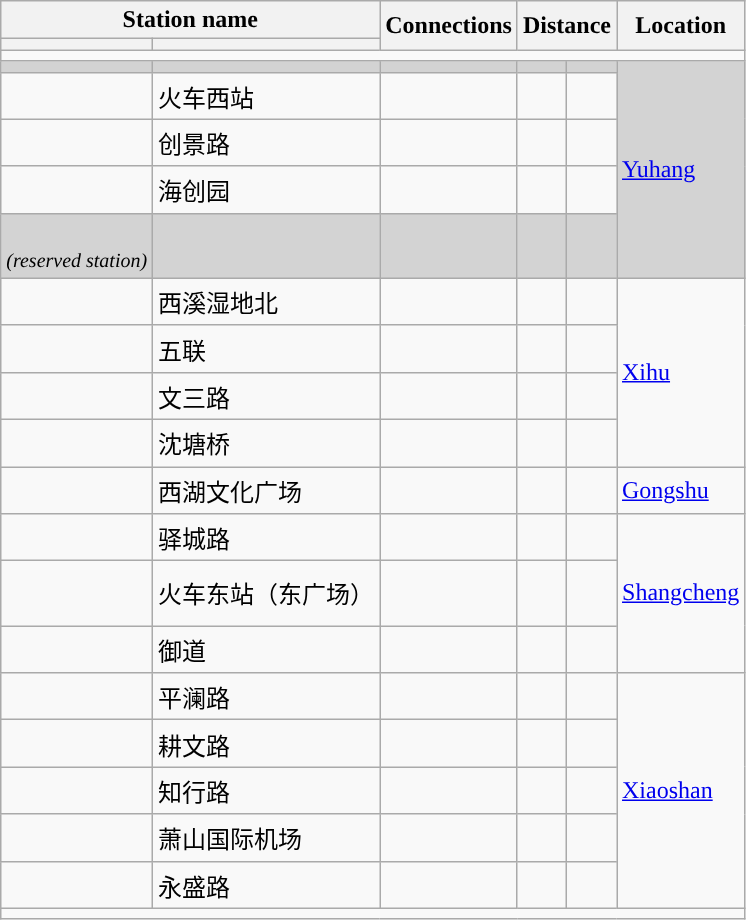<table class="wikitable">
<tr>
<th colspan="2">Station name</th>
<th rowspan="2">Connections</th>
<th colspan="2" rowspan="2">Distance<br></th>
<th rowspan="2">Location</th>
</tr>
<tr>
<th></th>
<th></th>
</tr>
<tr style="background:#">
<td colspan="6"></td>
</tr>
<tr bgcolor="lightgrey">
<td><em></em></td>
<td></td>
<td></td>
<td></td>
<td></td>
<td rowspan="5"><a href='#'>Yuhang</a></td>
</tr>
<tr>
<td></td>
<td><span>火车西站</span></td>
<td> </td>
<td></td>
<td></td>
</tr>
<tr>
<td></td>
<td><span>创景路</span></td>
<td></td>
<td></td>
<td></td>
</tr>
<tr>
<td></td>
<td><span>海创园</span></td>
<td></td>
<td></td>
<td></td>
</tr>
<tr bgcolor="lightgrey">
<td><em></em><br><small><em>(reserved station)</em></small></td>
<td></td>
<td></td>
<td></td>
<td></td>
</tr>
<tr>
<td></td>
<td><span>西溪湿地北</span></td>
<td></td>
<td></td>
<td></td>
<td rowspan="4"><a href='#'>Xihu</a></td>
</tr>
<tr>
<td></td>
<td><span>五联</span></td>
<td></td>
<td></td>
<td></td>
</tr>
<tr>
<td></td>
<td><span>文三路</span></td>
<td></td>
<td></td>
<td></td>
</tr>
<tr>
<td></td>
<td><span>沈塘桥</span></td>
<td></td>
<td></td>
<td></td>
</tr>
<tr>
<td></td>
<td><span>西湖文化广场</span></td>
<td> </td>
<td></td>
<td></td>
<td><a href='#'>Gongshu</a></td>
</tr>
<tr>
<td></td>
<td><span>驿城路</span></td>
<td></td>
<td></td>
<td></td>
<td rowspan="3"><a href='#'>Shangcheng</a></td>
</tr>
<tr>
<td></td>
<td><span>火车东站（东广场）</span></td>
<td> <br>    <br> </td>
<td></td>
<td></td>
</tr>
<tr>
<td></td>
<td><span>御道</span></td>
<td></td>
<td></td>
<td></td>
</tr>
<tr>
<td></td>
<td><span>平澜路</span></td>
<td></td>
<td></td>
<td></td>
<td rowspan="5"><a href='#'>Xiaoshan</a></td>
</tr>
<tr>
<td></td>
<td><span>耕文路</span></td>
<td></td>
<td></td>
<td></td>
</tr>
<tr>
<td></td>
<td><span>知行路</span></td>
<td></td>
<td></td>
<td></td>
</tr>
<tr>
<td></td>
<td><span>萧山国际机场</span></td>
<td>   </td>
<td></td>
<td></td>
</tr>
<tr>
<td></td>
<td><span>永盛路</span></td>
<td></td>
<td></td>
<td></td>
</tr>
<tr style="background:#">
<td colspan="6"></td>
</tr>
</table>
